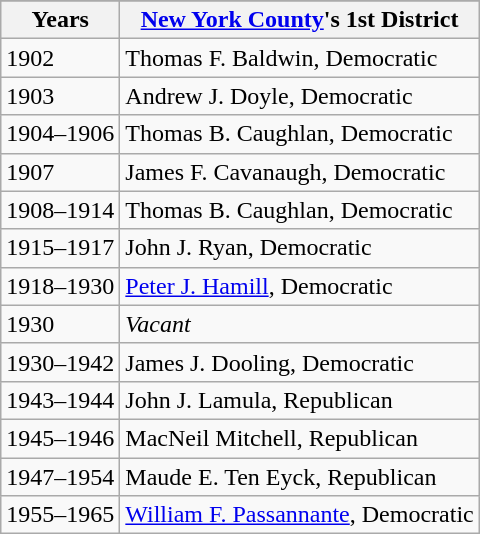<table class="wikitable mw-collapsible mw-collapsed">
<tr>
</tr>
<tr>
<th>Years</th>
<th><a href='#'>New York County</a>'s 1st District </th>
</tr>
<tr>
<td>1902</td>
<td>Thomas F. Baldwin, Democratic </td>
</tr>
<tr>
<td>1903</td>
<td>Andrew J. Doyle, Democratic</td>
</tr>
<tr>
<td>1904–1906</td>
<td>Thomas B. Caughlan, Democratic</td>
</tr>
<tr>
<td>1907</td>
<td>James F. Cavanaugh, Democratic</td>
</tr>
<tr>
<td>1908–1914</td>
<td>Thomas B. Caughlan, Democratic</td>
</tr>
<tr>
<td>1915–1917</td>
<td>John J. Ryan, Democratic</td>
</tr>
<tr>
<td>1918–1930</td>
<td><a href='#'>Peter J. Hamill</a>, Democratic</td>
</tr>
<tr>
<td>1930</td>
<td><em>Vacant</em></td>
</tr>
<tr>
<td>1930–1942</td>
<td>James J. Dooling, Democratic</td>
</tr>
<tr>
<td>1943–1944</td>
<td>John J. Lamula, Republican</td>
</tr>
<tr>
<td>1945–1946</td>
<td>MacNeil Mitchell, Republican</td>
</tr>
<tr>
<td>1947–1954</td>
<td>Maude E. Ten Eyck, Republican</td>
</tr>
<tr>
<td>1955–1965</td>
<td><a href='#'>William F. Passannante</a>, Democratic</td>
</tr>
</table>
